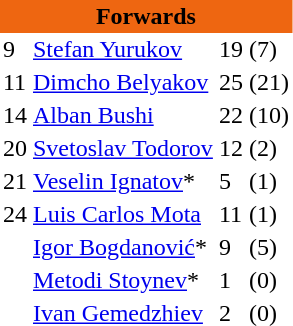<table class="toccolours" border="0" cellpadding="2" cellspacing="0" align="left" style="margin:0.5em;">
<tr>
<th colspan="4" align="center" bgcolor="#ee6611"><span>Forwards</span></th>
</tr>
<tr>
<td>9</td>
<td> <a href='#'>Stefan Yurukov</a></td>
<td>19</td>
<td>(7)</td>
</tr>
<tr>
<td>11</td>
<td> <a href='#'>Dimcho Belyakov</a></td>
<td>25</td>
<td>(21)</td>
</tr>
<tr>
<td>14</td>
<td> <a href='#'>Alban Bushi</a></td>
<td>22</td>
<td>(10)</td>
</tr>
<tr>
<td>20</td>
<td> <a href='#'>Svetoslav Todorov</a></td>
<td>12</td>
<td>(2)</td>
</tr>
<tr>
<td>21</td>
<td> <a href='#'>Veselin Ignatov</a>*</td>
<td>5</td>
<td>(1)</td>
</tr>
<tr>
<td>24</td>
<td> <a href='#'>Luis Carlos Mota</a></td>
<td>11</td>
<td>(1)</td>
</tr>
<tr>
<td></td>
<td> <a href='#'>Igor Bogdanović</a>*</td>
<td>9</td>
<td>(5)</td>
</tr>
<tr>
<td></td>
<td> <a href='#'>Metodi Stoynev</a>*</td>
<td>1</td>
<td>(0)</td>
</tr>
<tr>
<td></td>
<td> <a href='#'>Ivan Gemedzhiev</a></td>
<td>2</td>
<td>(0)</td>
</tr>
<tr>
</tr>
</table>
